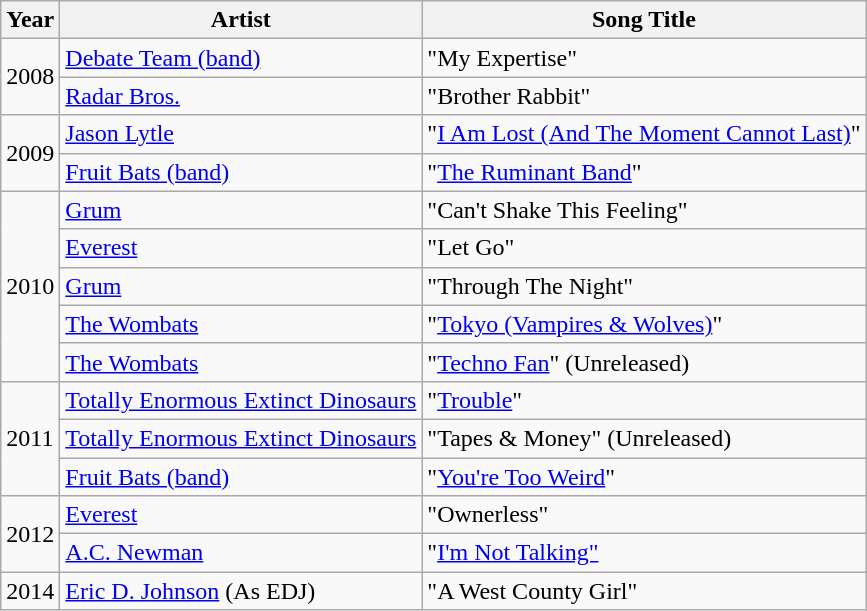<table class="wikitable">
<tr>
<th>Year</th>
<th>Artist</th>
<th>Song Title</th>
</tr>
<tr>
<td rowspan="2">2008</td>
<td><a href='#'>Debate Team (band)</a></td>
<td>"My Expertise"</td>
</tr>
<tr>
<td><a href='#'>Radar Bros.</a></td>
<td>"Brother Rabbit"</td>
</tr>
<tr>
<td rowspan="2">2009</td>
<td><a href='#'>Jason Lytle</a></td>
<td>"<a href='#'>I Am Lost (And The Moment Cannot Last)</a>"</td>
</tr>
<tr>
<td><a href='#'>Fruit Bats (band)</a></td>
<td>"<a href='#'>The Ruminant Band</a>"</td>
</tr>
<tr>
<td rowspan="5">2010</td>
<td><a href='#'>Grum</a></td>
<td>"Can't Shake This Feeling"</td>
</tr>
<tr>
<td><a href='#'>Everest</a></td>
<td>"Let Go"</td>
</tr>
<tr>
<td><a href='#'>Grum</a></td>
<td>"Through The Night"</td>
</tr>
<tr>
<td><a href='#'>The Wombats</a></td>
<td>"<a href='#'>Tokyo (Vampires & Wolves)</a>"</td>
</tr>
<tr>
<td><a href='#'>The Wombats</a></td>
<td>"<a href='#'>Techno Fan</a>" (Unreleased)</td>
</tr>
<tr>
<td rowspan="3">2011</td>
<td><a href='#'>Totally Enormous Extinct Dinosaurs</a></td>
<td>"<a href='#'>Trouble</a>"</td>
</tr>
<tr>
<td><a href='#'>Totally Enormous Extinct Dinosaurs</a></td>
<td>"Tapes & Money" (Unreleased)</td>
</tr>
<tr>
<td><a href='#'>Fruit Bats (band)</a></td>
<td>"<a href='#'>You're Too Weird</a>"</td>
</tr>
<tr>
<td rowspan="2">2012</td>
<td><a href='#'>Everest</a></td>
<td>"Ownerless"</td>
</tr>
<tr>
<td><a href='#'>A.C. Newman</a></td>
<td>"<a href='#'>I'm Not Talking"</a></td>
</tr>
<tr>
<td rowspan="1">2014</td>
<td><a href='#'>Eric D. Johnson</a> (As EDJ)</td>
<td>"A West County Girl"</td>
</tr>
</table>
